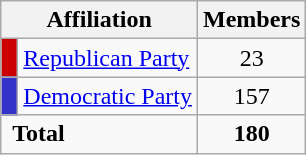<table class=wikitable>
<tr>
<th colspan=2 align=center valign=bottom bgcolor="lightgray">Affiliation</th>
<th valign=bottom bgcolor="lightgray">Members</th>
</tr>
<tr>
<td bgcolor="#CC0000"> </td>
<td><a href='#'>Republican Party</a></td>
<td align=center>23</td>
</tr>
<tr>
<td bgcolor="#3333CC"> </td>
<td><a href='#'>Democratic Party</a></td>
<td align=center>157</td>
</tr>
<tr>
<td colspan=2> <strong>Total</strong></td>
<td align=center><strong>180</strong></td>
</tr>
</table>
